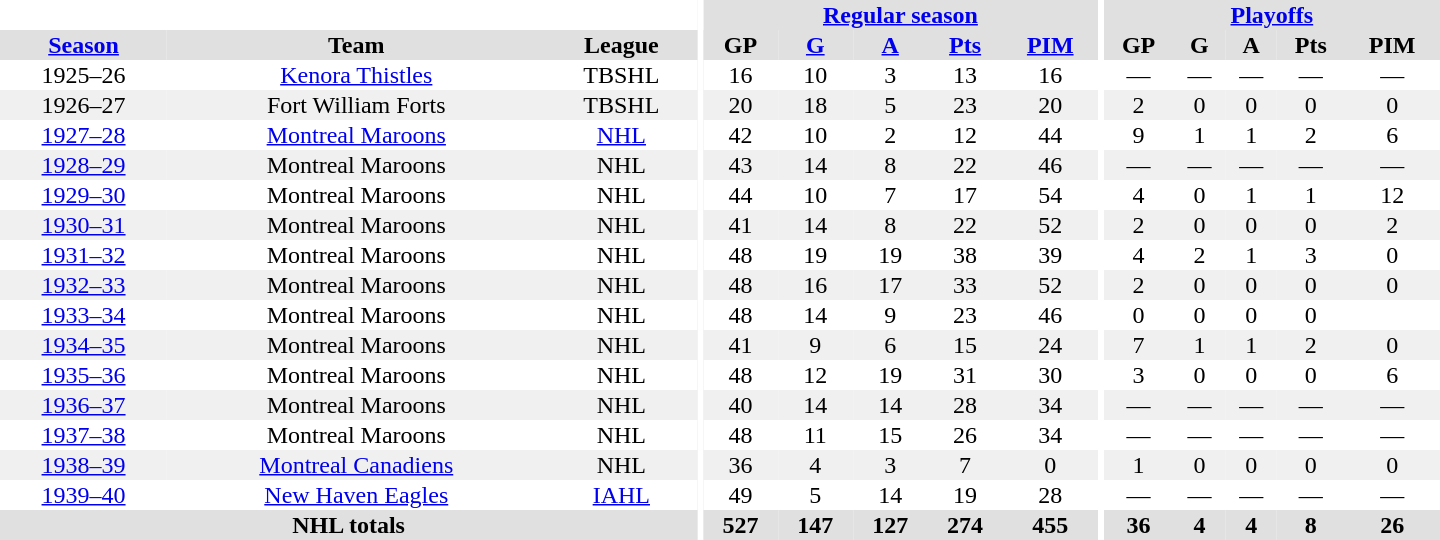<table border="0" cellpadding="1" cellspacing="0" style="text-align:center; width:60em">
<tr bgcolor="#e0e0e0">
<th colspan="3" bgcolor="#ffffff"></th>
<th rowspan="100" bgcolor="#ffffff"></th>
<th colspan="5"><a href='#'>Regular season</a></th>
<th rowspan="100" bgcolor="#ffffff"></th>
<th colspan="5"><a href='#'>Playoffs</a></th>
</tr>
<tr bgcolor="#e0e0e0">
<th><a href='#'>Season</a></th>
<th>Team</th>
<th>League</th>
<th>GP</th>
<th><a href='#'>G</a></th>
<th><a href='#'>A</a></th>
<th><a href='#'>Pts</a></th>
<th><a href='#'>PIM</a></th>
<th>GP</th>
<th>G</th>
<th>A</th>
<th>Pts</th>
<th>PIM</th>
</tr>
<tr>
<td>1925–26</td>
<td><a href='#'>Kenora Thistles</a></td>
<td>TBSHL</td>
<td>16</td>
<td>10</td>
<td>3</td>
<td>13</td>
<td>16</td>
<td>—</td>
<td>—</td>
<td>—</td>
<td>—</td>
<td>—</td>
</tr>
<tr bgcolor="#f0f0f0">
<td>1926–27</td>
<td>Fort William Forts</td>
<td>TBSHL</td>
<td>20</td>
<td>18</td>
<td>5</td>
<td>23</td>
<td>20</td>
<td>2</td>
<td>0</td>
<td>0</td>
<td>0</td>
<td>0</td>
</tr>
<tr>
<td><a href='#'>1927–28</a></td>
<td><a href='#'>Montreal Maroons</a></td>
<td><a href='#'>NHL</a></td>
<td>42</td>
<td>10</td>
<td>2</td>
<td>12</td>
<td>44</td>
<td>9</td>
<td>1</td>
<td>1</td>
<td>2</td>
<td>6</td>
</tr>
<tr bgcolor="#f0f0f0">
<td><a href='#'>1928–29</a></td>
<td>Montreal Maroons</td>
<td>NHL</td>
<td>43</td>
<td>14</td>
<td>8</td>
<td>22</td>
<td>46</td>
<td>—</td>
<td>—</td>
<td>—</td>
<td>—</td>
<td>—</td>
</tr>
<tr>
<td><a href='#'>1929–30</a></td>
<td>Montreal Maroons</td>
<td>NHL</td>
<td>44</td>
<td>10</td>
<td>7</td>
<td>17</td>
<td>54</td>
<td>4</td>
<td>0</td>
<td>1</td>
<td>1</td>
<td>12</td>
</tr>
<tr bgcolor="#f0f0f0">
<td><a href='#'>1930–31</a></td>
<td>Montreal Maroons</td>
<td>NHL</td>
<td>41</td>
<td>14</td>
<td>8</td>
<td>22</td>
<td>52</td>
<td>2</td>
<td>0</td>
<td>0</td>
<td>0</td>
<td>2</td>
</tr>
<tr>
<td><a href='#'>1931–32</a></td>
<td>Montreal Maroons</td>
<td>NHL</td>
<td>48</td>
<td>19</td>
<td>19</td>
<td>38</td>
<td>39</td>
<td>4</td>
<td>2</td>
<td>1</td>
<td>3</td>
<td>0</td>
</tr>
<tr bgcolor="#f0f0f0">
<td><a href='#'>1932–33</a></td>
<td>Montreal Maroons</td>
<td>NHL</td>
<td>48</td>
<td>16</td>
<td>17</td>
<td>33</td>
<td>52</td>
<td>2</td>
<td>0</td>
<td>0</td>
<td>0</td>
<td>0</td>
</tr>
<tr>
<td><a href='#'>1933–34</a></td>
<td>Montreal Maroons</td>
<td>NHL</td>
<td>48</td>
<td>14</td>
<td>9</td>
<td>23</td>
<td>46</td>
<td 4>0</td>
<td>0</td>
<td>0</td>
<td>0</td>
</tr>
<tr bgcolor="#f0f0f0">
<td><a href='#'>1934–35</a></td>
<td>Montreal Maroons</td>
<td>NHL</td>
<td>41</td>
<td>9</td>
<td>6</td>
<td>15</td>
<td>24</td>
<td>7</td>
<td>1</td>
<td>1</td>
<td>2</td>
<td>0</td>
</tr>
<tr>
<td><a href='#'>1935–36</a></td>
<td>Montreal Maroons</td>
<td>NHL</td>
<td>48</td>
<td>12</td>
<td>19</td>
<td>31</td>
<td>30</td>
<td>3</td>
<td>0</td>
<td>0</td>
<td>0</td>
<td>6</td>
</tr>
<tr bgcolor="#f0f0f0">
<td><a href='#'>1936–37</a></td>
<td>Montreal Maroons</td>
<td>NHL</td>
<td>40</td>
<td>14</td>
<td>14</td>
<td>28</td>
<td>34</td>
<td>—</td>
<td>—</td>
<td>—</td>
<td>—</td>
<td>—</td>
</tr>
<tr>
<td><a href='#'>1937–38</a></td>
<td>Montreal Maroons</td>
<td>NHL</td>
<td>48</td>
<td>11</td>
<td>15</td>
<td>26</td>
<td>34</td>
<td>—</td>
<td>—</td>
<td>—</td>
<td>—</td>
<td>—</td>
</tr>
<tr bgcolor="#f0f0f0">
<td><a href='#'>1938–39</a></td>
<td><a href='#'>Montreal Canadiens</a></td>
<td>NHL</td>
<td>36</td>
<td>4</td>
<td>3</td>
<td>7</td>
<td>0</td>
<td>1</td>
<td>0</td>
<td>0</td>
<td>0</td>
<td>0</td>
</tr>
<tr>
<td><a href='#'>1939–40</a></td>
<td><a href='#'>New Haven Eagles</a></td>
<td><a href='#'>IAHL</a></td>
<td>49</td>
<td>5</td>
<td>14</td>
<td>19</td>
<td>28</td>
<td>—</td>
<td>—</td>
<td>—</td>
<td>—</td>
<td>—</td>
</tr>
<tr bgcolor="#e0e0e0">
<th colspan="3">NHL totals</th>
<th>527</th>
<th>147</th>
<th>127</th>
<th>274</th>
<th>455</th>
<th>36</th>
<th>4</th>
<th>4</th>
<th>8</th>
<th>26</th>
</tr>
</table>
